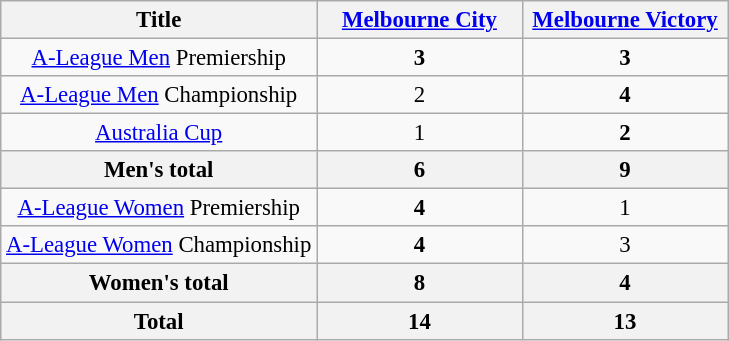<table class="wikitable" style="text-align:center;font-size:95%;">
<tr>
<th>Title</th>
<th width="130"><a href='#'>Melbourne City</a></th>
<th width="130"><a href='#'>Melbourne Victory</a></th>
</tr>
<tr>
<td><a href='#'>A-League Men</a> Premiership</td>
<td><strong>3</strong></td>
<td><strong>3</strong></td>
</tr>
<tr>
<td><a href='#'>A-League Men</a> Championship</td>
<td>2</td>
<td><strong>4</strong></td>
</tr>
<tr>
<td><a href='#'>Australia Cup</a></td>
<td>1</td>
<td><strong>2</strong></td>
</tr>
<tr>
<th>Men's total</th>
<th>6</th>
<th>9</th>
</tr>
<tr>
<td><a href='#'>A-League Women</a> Premiership</td>
<td><strong>4</strong></td>
<td>1</td>
</tr>
<tr>
<td><a href='#'>A-League Women</a> Championship</td>
<td><strong>4</strong></td>
<td>3</td>
</tr>
<tr>
<th>Women's total</th>
<th>8</th>
<th>4</th>
</tr>
<tr>
<th>Total</th>
<th>14</th>
<th>13</th>
</tr>
</table>
